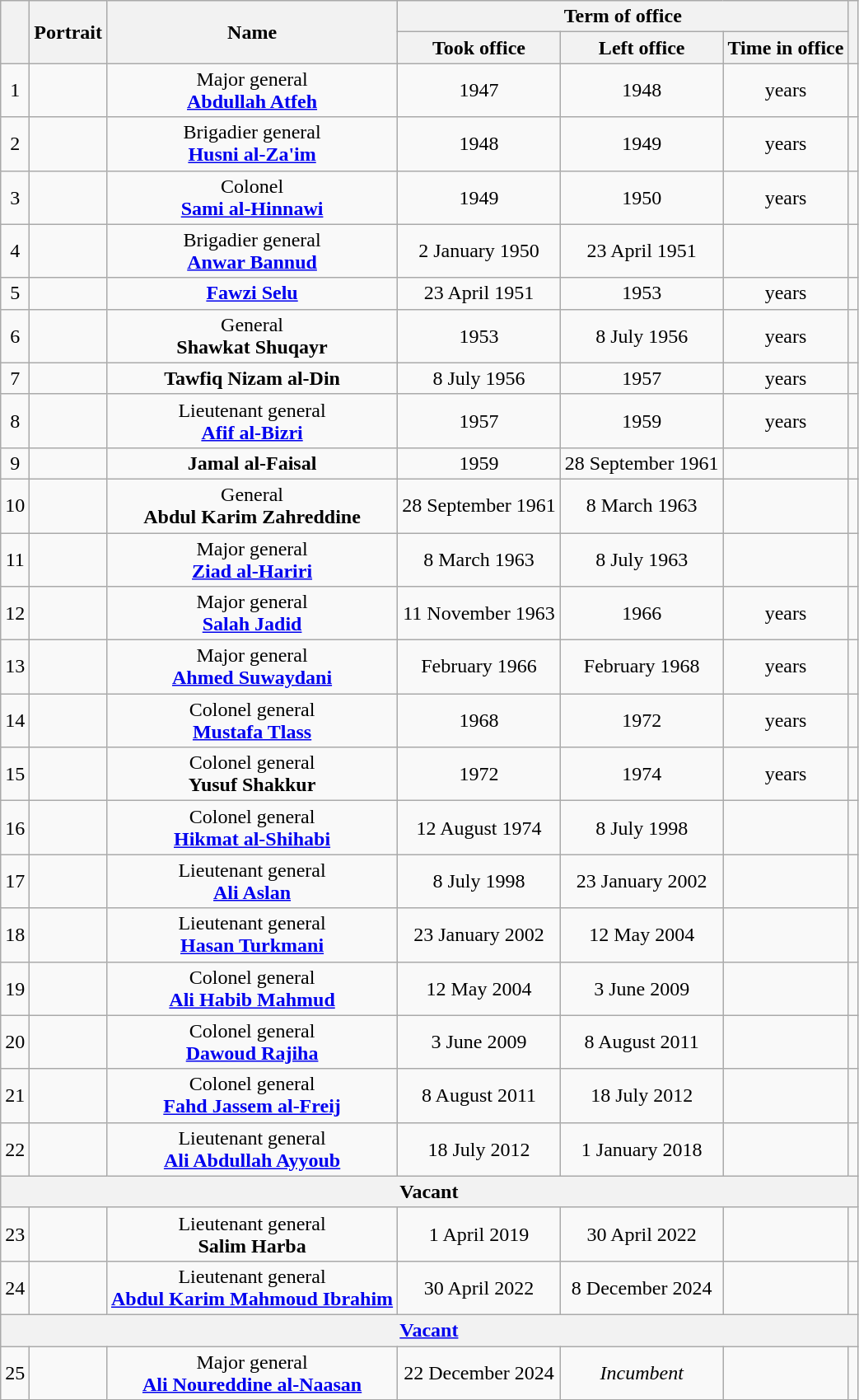<table class="wikitable" style="text-align:center">
<tr>
<th rowspan=2></th>
<th rowspan=2>Portrait</th>
<th rowspan=2>Name<br></th>
<th colspan=3>Term of office</th>
<th rowspan=2></th>
</tr>
<tr>
<th>Took office</th>
<th>Left office</th>
<th>Time in office</th>
</tr>
<tr>
<td>1</td>
<td></td>
<td>Major general<br><strong><a href='#'>Abdullah Atfeh</a></strong><br></td>
<td>1947</td>
<td>1948</td>
<td> years</td>
<td></td>
</tr>
<tr>
<td>2</td>
<td></td>
<td>Brigadier general<br><strong><a href='#'>Husni al-Za'im</a></strong><br></td>
<td>1948</td>
<td>1949</td>
<td> years</td>
<td></td>
</tr>
<tr>
<td>3</td>
<td></td>
<td>Colonel<br><strong><a href='#'>Sami al-Hinnawi</a></strong><br></td>
<td>1949</td>
<td>1950</td>
<td> years</td>
<td></td>
</tr>
<tr>
<td>4</td>
<td></td>
<td>Brigadier general<br><strong><a href='#'>Anwar Bannud</a></strong><br></td>
<td>2 January 1950</td>
<td>23 April 1951</td>
<td></td>
<td></td>
</tr>
<tr>
<td>5</td>
<td></td>
<td><strong><a href='#'>Fawzi Selu</a></strong><br></td>
<td>23 April 1951</td>
<td>1953</td>
<td> years</td>
<td></td>
</tr>
<tr>
<td>6</td>
<td></td>
<td>General<br><strong>Shawkat Shuqayr</strong><br></td>
<td>1953</td>
<td>8 July 1956</td>
<td> years</td>
<td></td>
</tr>
<tr>
<td>7</td>
<td></td>
<td><strong>Tawfiq Nizam al-Din</strong></td>
<td>8 July 1956</td>
<td>1957</td>
<td> years</td>
<td></td>
</tr>
<tr>
<td>8</td>
<td></td>
<td>Lieutenant general<br><strong><a href='#'>Afif al-Bizri</a></strong><br></td>
<td>1957</td>
<td>1959</td>
<td> years</td>
<td></td>
</tr>
<tr>
<td>9</td>
<td></td>
<td><strong>Jamal al-Faisal</strong></td>
<td>1959</td>
<td>28 September 1961</td>
<td></td>
<td></td>
</tr>
<tr>
<td>10</td>
<td></td>
<td>General<br><strong>Abdul Karim Zahreddine</strong><br></td>
<td>28 September 1961</td>
<td>8 March 1963</td>
<td></td>
<td></td>
</tr>
<tr>
<td>11</td>
<td></td>
<td>Major general<br><strong><a href='#'>Ziad al-Hariri</a></strong><br></td>
<td>8 March 1963</td>
<td>8 July 1963</td>
<td></td>
<td></td>
</tr>
<tr>
<td>12</td>
<td></td>
<td>Major general<br><strong><a href='#'>Salah Jadid</a></strong><br></td>
<td>11 November 1963</td>
<td>1966</td>
<td> years</td>
<td></td>
</tr>
<tr>
<td>13</td>
<td></td>
<td>Major general<br><strong><a href='#'>Ahmed Suwaydani</a></strong><br></td>
<td>February 1966</td>
<td>February 1968</td>
<td> years</td>
<td></td>
</tr>
<tr>
<td>14</td>
<td></td>
<td>Colonel general<br><strong><a href='#'>Mustafa Tlass</a></strong><br></td>
<td>1968</td>
<td>1972</td>
<td> years</td>
<td></td>
</tr>
<tr>
<td>15</td>
<td></td>
<td>Colonel general<br><strong>Yusuf Shakkur</strong><br></td>
<td>1972</td>
<td>1974</td>
<td> years</td>
<td></td>
</tr>
<tr>
<td>16</td>
<td></td>
<td>Colonel general<br><strong><a href='#'>Hikmat al-Shihabi</a></strong><br></td>
<td>12 August 1974</td>
<td>8 July 1998</td>
<td></td>
<td></td>
</tr>
<tr>
<td>17</td>
<td></td>
<td>Lieutenant general<br><strong><a href='#'>Ali Aslan</a></strong><br></td>
<td>8 July 1998</td>
<td>23 January 2002</td>
<td></td>
<td></td>
</tr>
<tr>
<td>18</td>
<td></td>
<td>Lieutenant general<br><strong><a href='#'>Hasan Turkmani</a></strong><br></td>
<td>23 January 2002</td>
<td>12 May 2004</td>
<td></td>
<td></td>
</tr>
<tr>
<td>19</td>
<td></td>
<td>Colonel general<br><strong><a href='#'>Ali Habib Mahmud</a></strong><br></td>
<td>12 May 2004</td>
<td>3 June 2009</td>
<td></td>
<td><br></td>
</tr>
<tr>
<td>20</td>
<td></td>
<td>Colonel general<br><strong><a href='#'>Dawoud Rajiha</a></strong><br></td>
<td>3 June 2009</td>
<td>8 August 2011</td>
<td></td>
<td><br></td>
</tr>
<tr>
<td>21</td>
<td></td>
<td>Colonel general<br><strong><a href='#'>Fahd Jassem al-Freij</a></strong><br></td>
<td>8 August 2011</td>
<td>18 July 2012</td>
<td></td>
<td></td>
</tr>
<tr>
<td>22</td>
<td></td>
<td>Lieutenant general<br><strong><a href='#'>Ali Abdullah Ayyoub</a></strong><br></td>
<td>18 July 2012</td>
<td>1 January 2018</td>
<td></td>
<td></td>
</tr>
<tr>
<th colspan=7>Vacant<br></th>
</tr>
<tr>
<td>23</td>
<td></td>
<td>Lieutenant general <br><strong>Salim Harba</strong></td>
<td>1 April 2019</td>
<td>30 April 2022</td>
<td></td>
<td></td>
</tr>
<tr>
<td>24</td>
<td></td>
<td>Lieutenant general<br><strong><a href='#'>Abdul Karim Mahmoud Ibrahim</a></strong></td>
<td>30 April 2022</td>
<td>8 December 2024</td>
<td></td>
<td></td>
</tr>
<tr>
<th colspan=7><a href='#'>Vacant</a><br></th>
</tr>
<tr>
<td>25</td>
<td></td>
<td>Major general<br><strong><a href='#'>Ali Noureddine al-Naasan</a></strong></td>
<td>22 December 2024</td>
<td><em>Incumbent</em></td>
<td></td>
<td></td>
</tr>
</table>
